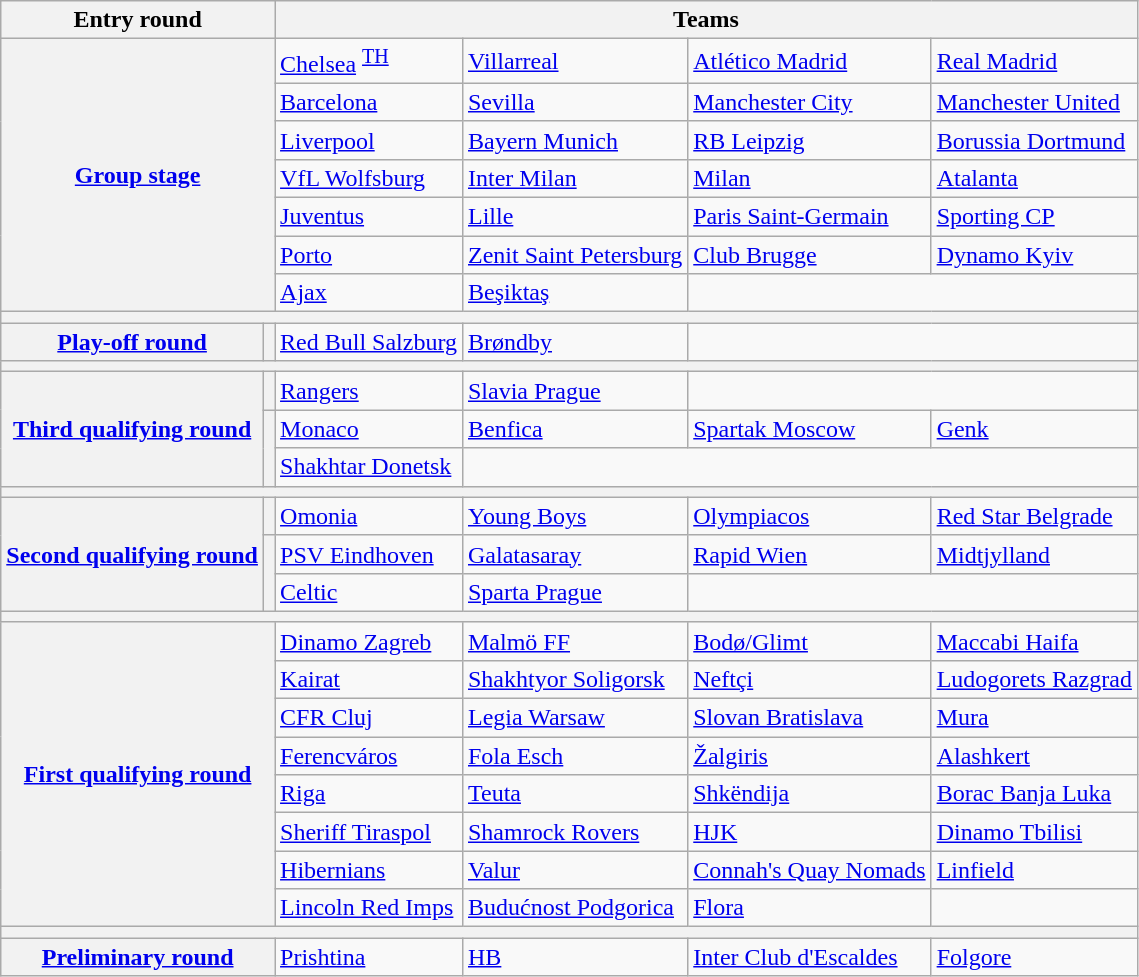<table class="wikitable">
<tr>
<th colspan=2>Entry round</th>
<th colspan=4>Teams</th>
</tr>
<tr>
<th colspan=2 rowspan=7><a href='#'>Group stage</a></th>
<td> <a href='#'>Chelsea</a> <sup><a href='#'>TH</a></sup></td>
<td> <a href='#'>Villarreal</a> </td>
<td> <a href='#'>Atlético Madrid</a> </td>
<td> <a href='#'>Real Madrid</a> </td>
</tr>
<tr>
<td> <a href='#'>Barcelona</a> </td>
<td> <a href='#'>Sevilla</a> </td>
<td> <a href='#'>Manchester City</a> </td>
<td> <a href='#'>Manchester United</a> </td>
</tr>
<tr>
<td> <a href='#'>Liverpool</a> </td>
<td> <a href='#'>Bayern Munich</a> </td>
<td> <a href='#'>RB Leipzig</a> </td>
<td> <a href='#'>Borussia Dortmund</a> </td>
</tr>
<tr>
<td> <a href='#'>VfL Wolfsburg</a> </td>
<td> <a href='#'>Inter Milan</a> </td>
<td> <a href='#'>Milan</a> </td>
<td> <a href='#'>Atalanta</a> </td>
</tr>
<tr>
<td> <a href='#'>Juventus</a> </td>
<td> <a href='#'>Lille</a> </td>
<td> <a href='#'>Paris Saint-Germain</a> </td>
<td> <a href='#'>Sporting CP</a> </td>
</tr>
<tr>
<td> <a href='#'>Porto</a> </td>
<td> <a href='#'>Zenit Saint Petersburg</a> </td>
<td> <a href='#'>Club Brugge</a> </td>
<td> <a href='#'>Dynamo Kyiv</a> </td>
</tr>
<tr>
<td> <a href='#'>Ajax</a> </td>
<td> <a href='#'>Beşiktaş</a> </td>
<td colspan="3"></td>
</tr>
<tr>
<th colspan=6></th>
</tr>
<tr>
<th><a href='#'>Play-off round</a></th>
<th></th>
<td> <a href='#'>Red Bull Salzburg</a> </td>
<td> <a href='#'>Brøndby</a> </td>
<td colspan=2></td>
</tr>
<tr>
<th colspan=6></th>
</tr>
<tr>
<th rowspan=3><a href='#'>Third qualifying round</a></th>
<th></th>
<td> <a href='#'>Rangers</a> </td>
<td> <a href='#'>Slavia Prague</a> </td>
<td colspan=2></td>
</tr>
<tr>
<th rowspan=2></th>
<td> <a href='#'>Monaco</a> </td>
<td> <a href='#'>Benfica</a> </td>
<td> <a href='#'>Spartak Moscow</a> </td>
<td> <a href='#'>Genk</a> </td>
</tr>
<tr>
<td> <a href='#'>Shakhtar Donetsk</a> </td>
<td colspan=3></td>
</tr>
<tr>
<th colspan=6></th>
</tr>
<tr>
<th rowspan=3><a href='#'>Second qualifying round</a></th>
<th></th>
<td> <a href='#'>Omonia</a> </td>
<td> <a href='#'>Young Boys</a> </td>
<td> <a href='#'>Olympiacos</a> </td>
<td> <a href='#'>Red Star Belgrade</a> </td>
</tr>
<tr>
<th rowspan=2></th>
<td> <a href='#'>PSV Eindhoven</a> </td>
<td> <a href='#'>Galatasaray</a> </td>
<td> <a href='#'>Rapid Wien</a> </td>
<td> <a href='#'>Midtjylland</a> </td>
</tr>
<tr>
<td> <a href='#'>Celtic</a> </td>
<td> <a href='#'>Sparta Prague</a> </td>
<td colspan=2></td>
</tr>
<tr>
<th colspan=6></th>
</tr>
<tr>
<th colspan="2" rowspan="8"><a href='#'>First qualifying round</a></th>
<td> <a href='#'>Dinamo Zagreb</a> </td>
<td> <a href='#'>Malmö FF</a> </td>
<td> <a href='#'>Bodø/Glimt</a> </td>
<td> <a href='#'>Maccabi Haifa</a> </td>
</tr>
<tr>
<td> <a href='#'>Kairat</a> </td>
<td> <a href='#'>Shakhtyor Soligorsk</a> </td>
<td> <a href='#'>Neftçi</a> </td>
<td> <a href='#'>Ludogorets Razgrad</a> </td>
</tr>
<tr>
<td> <a href='#'>CFR Cluj</a> </td>
<td> <a href='#'>Legia Warsaw</a> </td>
<td> <a href='#'>Slovan Bratislava</a> </td>
<td> <a href='#'>Mura</a> </td>
</tr>
<tr>
<td> <a href='#'>Ferencváros</a> </td>
<td> <a href='#'>Fola Esch</a> </td>
<td> <a href='#'>Žalgiris</a> </td>
<td> <a href='#'>Alashkert</a> </td>
</tr>
<tr>
<td> <a href='#'>Riga</a> </td>
<td> <a href='#'>Teuta</a> </td>
<td> <a href='#'>Shkëndija</a> </td>
<td> <a href='#'>Borac Banja Luka</a> </td>
</tr>
<tr>
<td> <a href='#'>Sheriff Tiraspol</a> </td>
<td> <a href='#'>Shamrock Rovers</a> </td>
<td> <a href='#'>HJK</a> </td>
<td> <a href='#'>Dinamo Tbilisi</a> </td>
</tr>
<tr>
<td> <a href='#'>Hibernians</a> </td>
<td> <a href='#'>Valur</a> </td>
<td> <a href='#'>Connah's Quay Nomads</a> </td>
<td> <a href='#'>Linfield</a> </td>
</tr>
<tr>
<td> <a href='#'>Lincoln Red Imps</a> </td>
<td> <a href='#'>Budućnost Podgorica</a> </td>
<td> <a href='#'>Flora</a> </td>
<td></td>
</tr>
<tr>
<th colspan=6></th>
</tr>
<tr>
<th colspan=2><a href='#'>Preliminary round</a></th>
<td> <a href='#'>Prishtina</a> </td>
<td> <a href='#'>HB</a> </td>
<td> <a href='#'>Inter Club d'Escaldes</a> </td>
<td> <a href='#'>Folgore</a> </td>
</tr>
</table>
